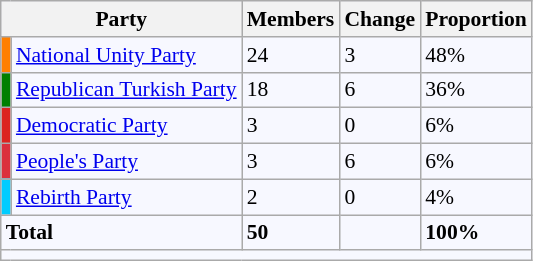<table class=wikitable style="border:1px solid #8888aa; background-color:#f7f8ff; padding:0px; font-size:90%;">
<tr>
<th colspan="2">Party</th>
<th>Members</th>
<th>Change</th>
<th>Proportion</th>
</tr>
<tr>
<td style="background: #FF7F00"></td>
<td><a href='#'>National Unity Party</a></td>
<td>24</td>
<td> 3</td>
<td>48%</td>
</tr>
<tr>
<td style="background: #008000"></td>
<td><a href='#'>Republican Turkish Party</a></td>
<td>18</td>
<td> 6</td>
<td>36%</td>
</tr>
<tr>
<td style="background: #DC241f"></td>
<td><a href='#'>Democratic Party</a></td>
<td>3</td>
<td>0</td>
<td>6%</td>
</tr>
<tr>
<td style="background: #DB303D"></td>
<td><a href='#'>People's Party</a></td>
<td>3</td>
<td> 6</td>
<td>6%</td>
</tr>
<tr>
<td style="background: #00CCFF"></td>
<td><a href='#'>Rebirth Party</a></td>
<td>2</td>
<td>0</td>
<td>4%</td>
</tr>
<tr>
<td colspan="2"><strong>Total</strong></td>
<td><strong>50</strong></td>
<td></td>
<td><strong>100%</strong></td>
</tr>
<tr>
<td colspan="7"></td>
</tr>
</table>
